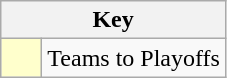<table class="wikitable" style="text-align: center;">
<tr>
<th colspan=2>Key</th>
</tr>
<tr>
<td style="background:#ffffcc; width:20px;"></td>
<td align=left>Teams to Playoffs</td>
</tr>
</table>
